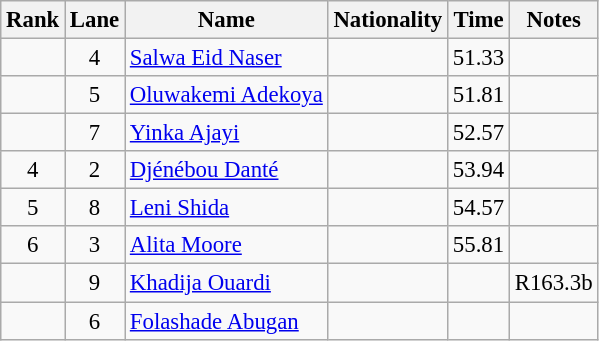<table class="wikitable sortable" style="text-align:center;font-size:95%">
<tr>
<th>Rank</th>
<th>Lane</th>
<th>Name</th>
<th>Nationality</th>
<th>Time</th>
<th>Notes</th>
</tr>
<tr>
<td></td>
<td>4</td>
<td align=left><a href='#'>Salwa Eid Naser</a></td>
<td align=left></td>
<td>51.33</td>
<td></td>
</tr>
<tr>
<td></td>
<td>5</td>
<td align=left><a href='#'>Oluwakemi Adekoya</a></td>
<td align=left></td>
<td>51.81</td>
<td></td>
</tr>
<tr>
<td></td>
<td>7</td>
<td align=left><a href='#'>Yinka Ajayi</a></td>
<td align=left></td>
<td>52.57</td>
<td></td>
</tr>
<tr>
<td>4</td>
<td>2</td>
<td align=left><a href='#'>Djénébou Danté</a></td>
<td align=left></td>
<td>53.94</td>
<td></td>
</tr>
<tr>
<td>5</td>
<td>8</td>
<td align=left><a href='#'>Leni Shida</a></td>
<td align=left></td>
<td>54.57</td>
<td></td>
</tr>
<tr>
<td>6</td>
<td>3</td>
<td align=left><a href='#'>Alita Moore</a></td>
<td align=left></td>
<td>55.81</td>
<td></td>
</tr>
<tr>
<td></td>
<td>9</td>
<td align=left><a href='#'>Khadija Ouardi</a></td>
<td align=left></td>
<td></td>
<td>R163.3b</td>
</tr>
<tr>
<td></td>
<td>6</td>
<td align=left><a href='#'>Folashade Abugan</a></td>
<td align=left></td>
<td></td>
<td></td>
</tr>
</table>
